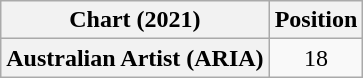<table class="wikitable plainrowheaders" style="text-align:center">
<tr>
<th scope="col">Chart (2021)</th>
<th scope="col">Position</th>
</tr>
<tr>
<th scope="row">Australian Artist (ARIA)</th>
<td>18</td>
</tr>
</table>
